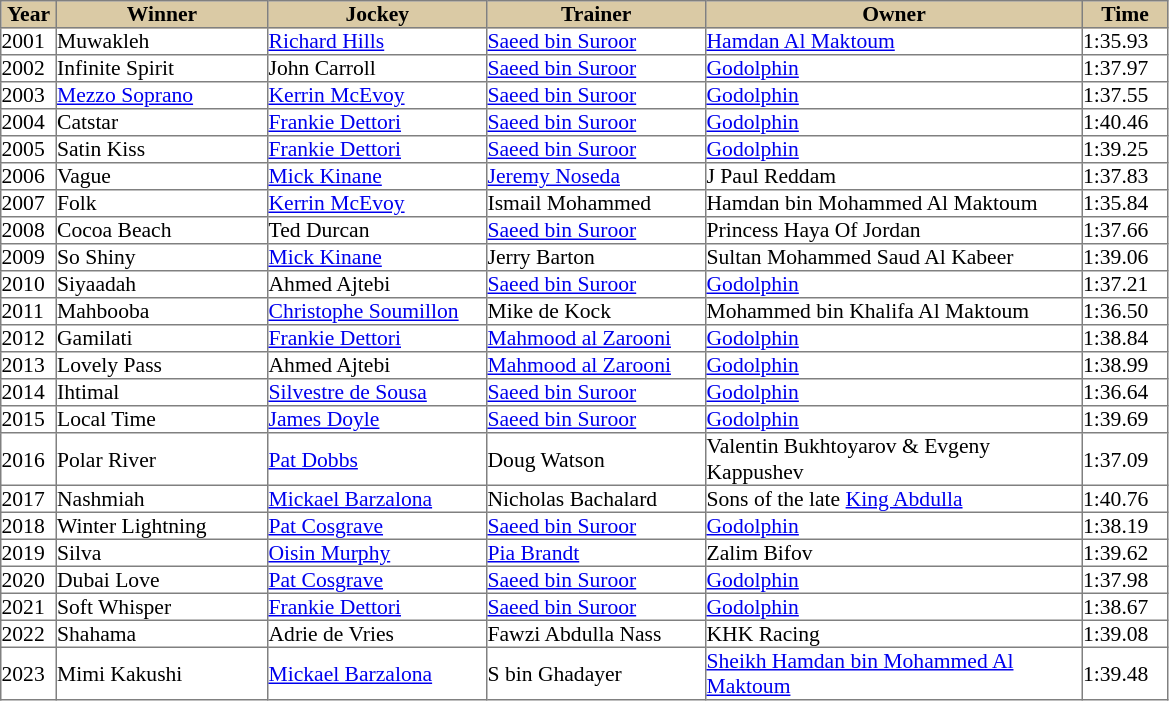<table class = "sortable" | border="1" cellpadding="0" style="border-collapse: collapse; font-size:90%">
<tr bgcolor="#DACAA5" align="center">
<th width="36px"><strong>Year</strong><br></th>
<th width="140px"><strong>Winner</strong><br></th>
<th width="145px"><strong>Jockey</strong><br></th>
<th width="145px"><strong>Trainer</strong><br></th>
<th width="250px"><strong>Owner</strong><br></th>
<th width="56px"><strong>Time</strong><br></th>
</tr>
<tr>
<td>2001</td>
<td>Muwakleh</td>
<td><a href='#'>Richard Hills</a></td>
<td><a href='#'>Saeed bin Suroor</a></td>
<td><a href='#'>Hamdan Al Maktoum</a></td>
<td>1:35.93</td>
</tr>
<tr>
<td>2002</td>
<td>Infinite Spirit</td>
<td>John Carroll</td>
<td><a href='#'>Saeed bin Suroor</a></td>
<td><a href='#'>Godolphin</a></td>
<td>1:37.97</td>
</tr>
<tr>
<td>2003</td>
<td><a href='#'>Mezzo Soprano</a></td>
<td><a href='#'>Kerrin McEvoy</a></td>
<td><a href='#'>Saeed bin Suroor</a></td>
<td><a href='#'>Godolphin</a></td>
<td>1:37.55</td>
</tr>
<tr>
<td>2004</td>
<td>Catstar</td>
<td><a href='#'>Frankie Dettori</a></td>
<td><a href='#'>Saeed bin Suroor</a></td>
<td><a href='#'>Godolphin</a></td>
<td>1:40.46</td>
</tr>
<tr>
<td>2005</td>
<td>Satin Kiss</td>
<td><a href='#'>Frankie Dettori</a></td>
<td><a href='#'>Saeed bin Suroor</a></td>
<td><a href='#'>Godolphin</a></td>
<td>1:39.25</td>
</tr>
<tr>
<td>2006</td>
<td>Vague</td>
<td><a href='#'>Mick Kinane</a></td>
<td><a href='#'>Jeremy Noseda</a></td>
<td>J Paul Reddam</td>
<td>1:37.83</td>
</tr>
<tr>
<td>2007</td>
<td>Folk</td>
<td><a href='#'>Kerrin McEvoy</a></td>
<td>Ismail Mohammed</td>
<td>Hamdan bin Mohammed Al Maktoum</td>
<td>1:35.84</td>
</tr>
<tr>
<td>2008</td>
<td>Cocoa Beach</td>
<td>Ted Durcan</td>
<td><a href='#'>Saeed bin Suroor</a></td>
<td>Princess Haya Of Jordan</td>
<td>1:37.66</td>
</tr>
<tr>
<td>2009</td>
<td>So Shiny</td>
<td><a href='#'>Mick Kinane</a></td>
<td>Jerry Barton</td>
<td>Sultan Mohammed Saud Al Kabeer</td>
<td>1:39.06</td>
</tr>
<tr>
<td>2010</td>
<td>Siyaadah</td>
<td>Ahmed Ajtebi</td>
<td><a href='#'>Saeed bin Suroor</a></td>
<td><a href='#'>Godolphin</a></td>
<td>1:37.21</td>
</tr>
<tr>
<td>2011</td>
<td>Mahbooba</td>
<td><a href='#'>Christophe Soumillon</a></td>
<td>Mike de Kock</td>
<td>Mohammed bin Khalifa Al Maktoum</td>
<td>1:36.50</td>
</tr>
<tr>
<td>2012</td>
<td>Gamilati</td>
<td><a href='#'>Frankie Dettori</a></td>
<td><a href='#'>Mahmood al Zarooni</a></td>
<td><a href='#'>Godolphin</a></td>
<td>1:38.84</td>
</tr>
<tr>
<td>2013</td>
<td>Lovely Pass</td>
<td>Ahmed Ajtebi</td>
<td><a href='#'>Mahmood al Zarooni</a></td>
<td><a href='#'>Godolphin</a></td>
<td>1:38.99</td>
</tr>
<tr>
<td>2014</td>
<td>Ihtimal</td>
<td><a href='#'>Silvestre de Sousa</a></td>
<td><a href='#'>Saeed bin Suroor</a></td>
<td><a href='#'>Godolphin</a></td>
<td>1:36.64</td>
</tr>
<tr>
<td>2015</td>
<td>Local Time</td>
<td><a href='#'>James Doyle</a></td>
<td><a href='#'>Saeed bin Suroor</a></td>
<td><a href='#'>Godolphin</a></td>
<td>1:39.69</td>
</tr>
<tr>
<td>2016</td>
<td>Polar River</td>
<td><a href='#'>Pat Dobbs</a></td>
<td>Doug Watson</td>
<td>Valentin Bukhtoyarov & Evgeny Kappushev</td>
<td>1:37.09</td>
</tr>
<tr>
<td>2017</td>
<td>Nashmiah</td>
<td><a href='#'>Mickael Barzalona</a></td>
<td>Nicholas Bachalard</td>
<td>Sons of the late <a href='#'>King Abdulla</a></td>
<td>1:40.76</td>
</tr>
<tr>
<td>2018</td>
<td>Winter Lightning</td>
<td><a href='#'>Pat Cosgrave</a></td>
<td><a href='#'>Saeed bin Suroor</a></td>
<td><a href='#'>Godolphin</a></td>
<td>1:38.19</td>
</tr>
<tr>
<td>2019</td>
<td>Silva</td>
<td><a href='#'>Oisin Murphy</a></td>
<td><a href='#'>Pia Brandt</a></td>
<td>Zalim Bifov</td>
<td>1:39.62</td>
</tr>
<tr>
<td>2020</td>
<td>Dubai Love</td>
<td><a href='#'>Pat Cosgrave</a></td>
<td><a href='#'>Saeed bin Suroor</a></td>
<td><a href='#'>Godolphin</a></td>
<td>1:37.98</td>
</tr>
<tr>
<td>2021</td>
<td>Soft Whisper</td>
<td><a href='#'>Frankie Dettori</a></td>
<td><a href='#'>Saeed bin Suroor</a></td>
<td><a href='#'>Godolphin</a></td>
<td>1:38.67</td>
</tr>
<tr>
<td>2022</td>
<td>Shahama</td>
<td>Adrie de Vries</td>
<td>Fawzi Abdulla Nass</td>
<td>KHK Racing</td>
<td>1:39.08</td>
</tr>
<tr>
<td>2023</td>
<td>Mimi Kakushi</td>
<td><a href='#'>Mickael Barzalona</a></td>
<td>S bin Ghadayer</td>
<td><a href='#'>Sheikh Hamdan bin Mohammed Al Maktoum</a></td>
<td>1:39.48</td>
</tr>
</table>
